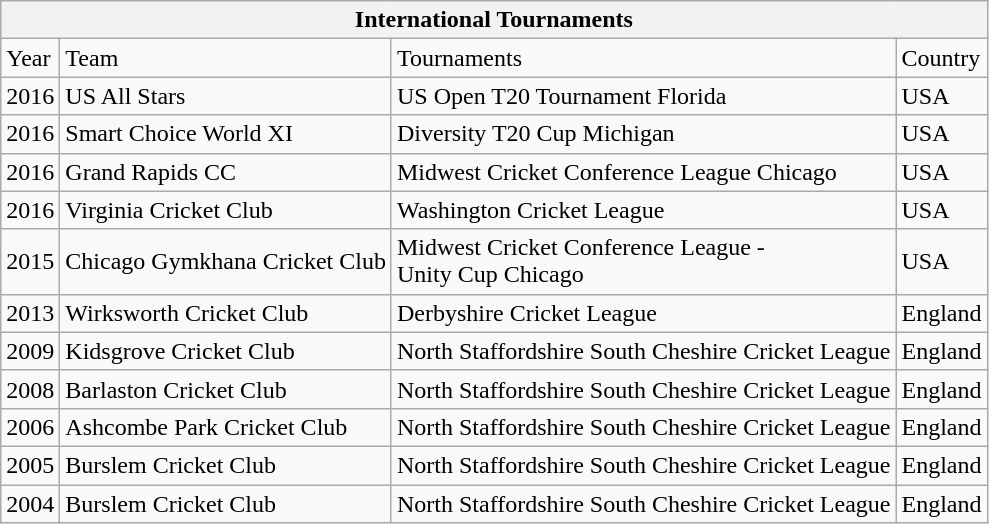<table class="wikitable mw-collapsible">
<tr>
<th colspan="4">International Tournaments</th>
</tr>
<tr>
<td>Year</td>
<td>Team</td>
<td>Tournaments</td>
<td>Country</td>
</tr>
<tr>
<td>2016</td>
<td>US All Stars </td>
<td>US Open T20 Tournament Florida</td>
<td>USA</td>
</tr>
<tr>
<td>2016</td>
<td>Smart Choice World XI</td>
<td>Diversity T20 Cup Michigan</td>
<td>USA</td>
</tr>
<tr>
<td>2016</td>
<td>Grand Rapids CC</td>
<td>Midwest Cricket Conference League Chicago</td>
<td>USA</td>
</tr>
<tr>
<td>2016</td>
<td>Virginia Cricket Club</td>
<td>Washington Cricket League</td>
<td>USA</td>
</tr>
<tr>
<td>2015</td>
<td>Chicago Gymkhana Cricket Club</td>
<td>Midwest Cricket Conference League -<br>Unity Cup Chicago</td>
<td>USA</td>
</tr>
<tr>
<td>2013</td>
<td>Wirksworth Cricket Club</td>
<td>Derbyshire Cricket League</td>
<td>England</td>
</tr>
<tr>
<td>2009</td>
<td>Kidsgrove Cricket Club</td>
<td>North Staffordshire South Cheshire Cricket League</td>
<td>England</td>
</tr>
<tr>
<td>2008</td>
<td>Barlaston Cricket Club</td>
<td>North Staffordshire South Cheshire Cricket League</td>
<td>England</td>
</tr>
<tr>
<td>2006</td>
<td>Ashcombe Park Cricket Club</td>
<td>North Staffordshire South Cheshire Cricket League</td>
<td>England</td>
</tr>
<tr>
<td>2005</td>
<td>Burslem Cricket Club</td>
<td>North Staffordshire South Cheshire Cricket League</td>
<td>England</td>
</tr>
<tr>
<td>2004</td>
<td>Burslem Cricket Club</td>
<td>North Staffordshire South Cheshire Cricket League</td>
<td>England</td>
</tr>
</table>
